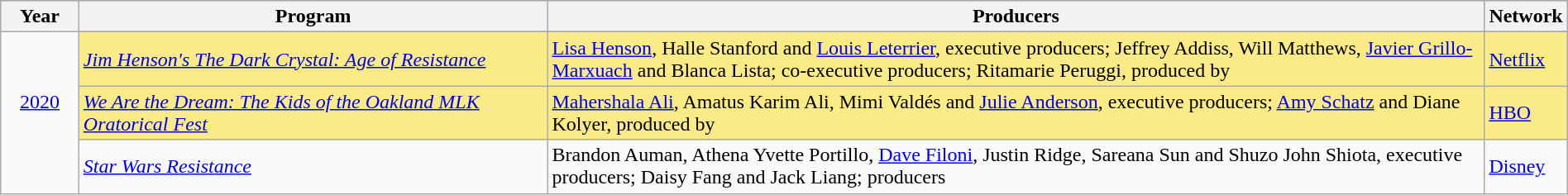<table class="wikitable" style="width:100%">
<tr bgcolor="#bebebe">
<th width="5%">Year</th>
<th width="30%">Program</th>
<th width="60%">Producers</th>
<th width="5%">Network</th>
</tr>
<tr>
<td rowspan=4 style="text-align:center"><a href='#'>2020</a><br><br></td>
</tr>
<tr style="background:#FAEB86;">
<td><em><a href='#'>Jim Henson's The Dark Crystal: Age of Resistance</a></em> </td>
<td><a href='#'>Lisa Henson</a>, Halle Stanford and <a href='#'>Louis Leterrier</a>, executive producers; Jeffrey Addiss, Will Matthews, <a href='#'>Javier Grillo-Marxuach</a> and Blanca Lista; co-executive producers; Ritamarie Peruggi, produced by</td>
<td><a href='#'>Netflix</a></td>
</tr>
<tr style="background:#FAEB86;">
<td><em><a href='#'>We Are the Dream: The Kids of the Oakland MLK Oratorical Fest</a></em> </td>
<td><a href='#'>Mahershala Ali</a>, Amatus Karim Ali, Mimi Valdés and <a href='#'>Julie Anderson</a>, executive producers; <a href='#'>Amy Schatz</a> and Diane Kolyer, produced by</td>
<td><a href='#'>HBO</a></td>
</tr>
<tr>
<td><em><a href='#'>Star Wars Resistance</a></em></td>
<td>Brandon Auman, Athena Yvette Portillo, <a href='#'>Dave Filoni</a>, Justin Ridge, Sareana Sun and Shuzo John Shiota, executive producers; Daisy Fang and Jack Liang; producers</td>
<td><a href='#'>Disney</a></td>
</tr>
</table>
